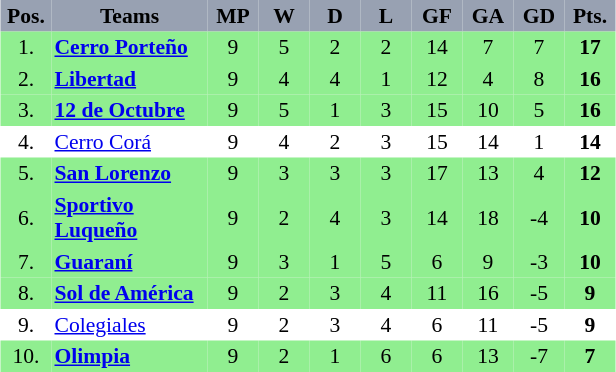<table class="sortable"  align=center style="font-size: 90%; border-collapse:collapse" border=0 cellspacing=0 cellpadding=2>
<tr align=center bgcolor=#98A1B2>
<th width=30><span>Pos.</span></th>
<th width=100>Teams</th>
<th width=30><span>MP</span></th>
<th width=30><span>W</span></th>
<th width=30><span>D</span></th>
<th width=30><span>L</span></th>
<th width=30><span>GF</span></th>
<th width=30><span>GA</span></th>
<th width=30><span>GD</span></th>
<th width=30><span>Pts.</span></th>
</tr>
<tr align=center style="background: #90EE90">
<td>1.</td>
<td align="left"><strong><a href='#'>Cerro Porteño</a></strong></td>
<td>9</td>
<td>5</td>
<td>2</td>
<td>2</td>
<td>14</td>
<td>7</td>
<td>7</td>
<td><strong>17</strong></td>
</tr>
<tr align=center style="background: #90EE90">
<td>2.</td>
<td align="left"><strong><a href='#'>Libertad</a></strong></td>
<td>9</td>
<td>4</td>
<td>4</td>
<td>1</td>
<td>12</td>
<td>4</td>
<td>8</td>
<td><strong>16</strong></td>
</tr>
<tr align=center style="background: #90EE90">
<td>3.</td>
<td align="left"><strong><a href='#'>12 de Octubre</a></strong></td>
<td>9</td>
<td>5</td>
<td>1</td>
<td>3</td>
<td>15</td>
<td>10</td>
<td>5</td>
<td><strong>16</strong></td>
</tr>
<tr align=center>
<td>4.</td>
<td align="left"><a href='#'>Cerro Corá</a></td>
<td>9</td>
<td>4</td>
<td>2</td>
<td>3</td>
<td>15</td>
<td>14</td>
<td>1</td>
<td><strong>14</strong></td>
</tr>
<tr align=center style="background: #90EE90">
<td>5.</td>
<td align="left"><strong><a href='#'>San Lorenzo</a></strong></td>
<td>9</td>
<td>3</td>
<td>3</td>
<td>3</td>
<td>17</td>
<td>13</td>
<td>4</td>
<td><strong>12</strong></td>
</tr>
<tr align=center style="background: #90EE90">
<td>6.</td>
<td align="left"><strong><a href='#'>Sportivo Luqueño</a></strong></td>
<td>9</td>
<td>2</td>
<td>4</td>
<td>3</td>
<td>14</td>
<td>18</td>
<td>-4</td>
<td><strong>10</strong></td>
</tr>
<tr align=center style="background: #90EE90">
<td>7.</td>
<td align="left"><strong><a href='#'>Guaraní</a></strong></td>
<td>9</td>
<td>3</td>
<td>1</td>
<td>5</td>
<td>6</td>
<td>9</td>
<td>-3</td>
<td><strong>10</strong></td>
</tr>
<tr align=center style="background: #90EE90">
<td>8.</td>
<td align="left"><strong><a href='#'>Sol de América</a></strong></td>
<td>9</td>
<td>2</td>
<td>3</td>
<td>4</td>
<td>11</td>
<td>16</td>
<td>-5</td>
<td><strong>9</strong></td>
</tr>
<tr align=center>
<td>9.</td>
<td align="left"><a href='#'>Colegiales</a></td>
<td>9</td>
<td>2</td>
<td>3</td>
<td>4</td>
<td>6</td>
<td>11</td>
<td>-5</td>
<td><strong>9</strong></td>
</tr>
<tr align=center style="background: #90EE90">
<td>10.</td>
<td align="left"><strong><a href='#'>Olimpia</a></strong></td>
<td>9</td>
<td>2</td>
<td>1</td>
<td>6</td>
<td>6</td>
<td>13</td>
<td>-7</td>
<td><strong>7</strong></td>
</tr>
</table>
